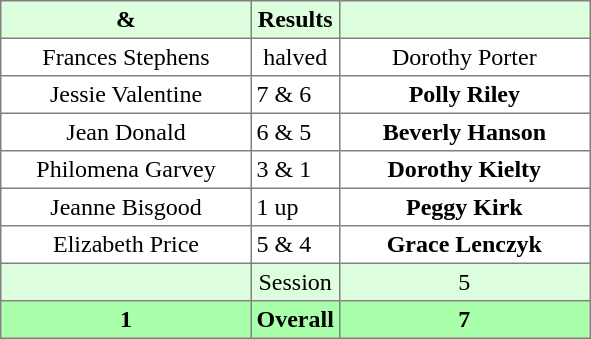<table border="1" cellpadding="3" style="border-collapse: collapse; text-align:center;">
<tr style="background:#ddffdd;">
<th width=160> & </th>
<th>Results</th>
<th width=160></th>
</tr>
<tr>
<td>Frances Stephens</td>
<td>halved</td>
<td>Dorothy Porter</td>
</tr>
<tr>
<td>Jessie Valentine</td>
<td align=left> 7 & 6</td>
<td><strong>Polly Riley</strong></td>
</tr>
<tr>
<td>Jean Donald</td>
<td align=left> 6 & 5</td>
<td><strong>Beverly Hanson</strong></td>
</tr>
<tr>
<td>Philomena Garvey</td>
<td align=left> 3 & 1</td>
<td><strong>Dorothy Kielty</strong></td>
</tr>
<tr>
<td>Jeanne Bisgood</td>
<td align=left> 1 up</td>
<td><strong>Peggy Kirk</strong></td>
</tr>
<tr>
<td>Elizabeth Price</td>
<td align=left> 5 & 4</td>
<td><strong>Grace Lenczyk</strong></td>
</tr>
<tr style="background:#ddffdd;">
<td></td>
<td>Session</td>
<td>5</td>
</tr>
<tr style="background:#aaffaa;">
<th>1</th>
<th>Overall</th>
<th>7</th>
</tr>
</table>
